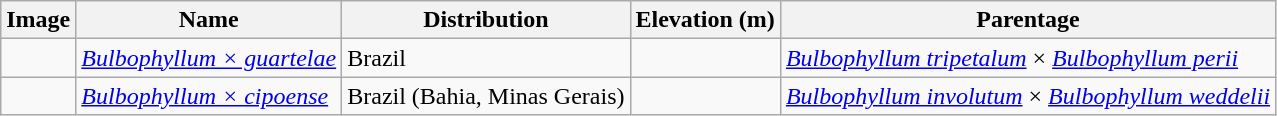<table class="wikitable ">
<tr>
<th>Image</th>
<th>Name</th>
<th>Distribution</th>
<th>Elevation (m)</th>
<th>Parentage</th>
</tr>
<tr>
<td></td>
<td><em><a href='#'>Bulbophyllum × guartelae</a></em> </td>
<td>Brazil</td>
<td></td>
<td><em><a href='#'>Bulbophyllum tripetalum</a></em> × <em><a href='#'>Bulbophyllum perii</a></em></td>
</tr>
<tr>
<td></td>
<td><em><a href='#'>Bulbophyllum × cipoense</a></em> </td>
<td>Brazil (Bahia, Minas Gerais)</td>
<td></td>
<td><em><a href='#'>Bulbophyllum involutum</a></em> × <em><a href='#'>Bulbophyllum weddelii</a></em></td>
</tr>
</table>
